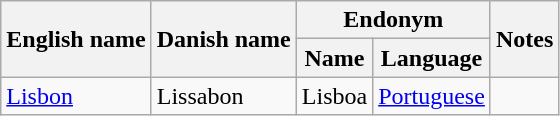<table class="wikitable sortable mw-collapsible">
<tr>
<th rowspan="2">English name</th>
<th rowspan="2">Danish name</th>
<th colspan="2">Endonym</th>
<th rowspan="2">Notes</th>
</tr>
<tr>
<th>Name</th>
<th>Language</th>
</tr>
<tr>
<td><a href='#'>Lisbon</a></td>
<td>Lissabon</td>
<td>Lisboa</td>
<td><a href='#'>Portuguese</a></td>
<td></td>
</tr>
</table>
